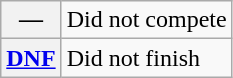<table class="wikitable">
<tr>
<th scope="row">—</th>
<td>Did not compete</td>
</tr>
<tr>
<th scope="row"><a href='#'>DNF</a></th>
<td>Did not finish</td>
</tr>
</table>
